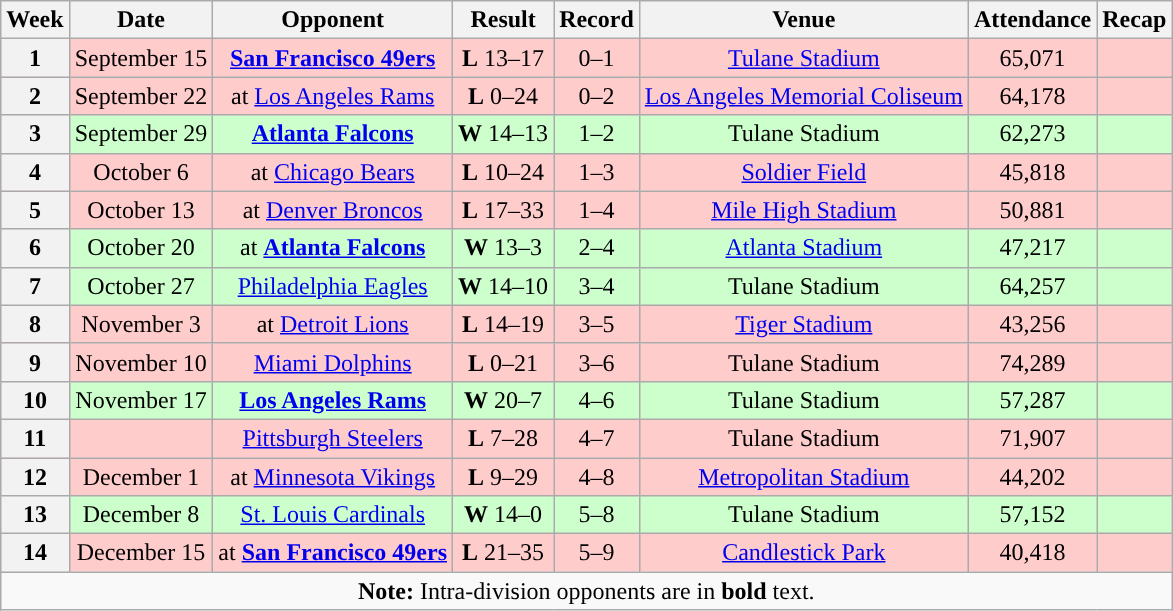<table class="wikitable" style="text-align:center">
<tr>
<th>Week</th>
<th>Date</th>
<th>Opponent</th>
<th>Result</th>
<th>Record</th>
<th>Venue</th>
<th>Attendance</th>
<th>Recap</th>
</tr>
<tr style="background:#fcc">
<th>1</th>
<td>September 15</td>
<td><strong><a href='#'>San Francisco 49ers</a></strong></td>
<td><strong>L</strong> 13–17</td>
<td>0–1</td>
<td><a href='#'>Tulane Stadium</a></td>
<td>65,071</td>
<td></td>
</tr>
<tr style="background:#fcc">
<th>2</th>
<td>September 22</td>
<td>at <a href='#'>Los Angeles Rams</a></td>
<td><strong>L</strong> 0–24</td>
<td>0–2</td>
<td><a href='#'>Los Angeles Memorial Coliseum</a></td>
<td>64,178</td>
<td></td>
</tr>
<tr style="background:#cfc">
<th>3</th>
<td>September 29</td>
<td><strong><a href='#'>Atlanta Falcons</a></strong></td>
<td><strong>W</strong> 14–13</td>
<td>1–2</td>
<td>Tulane Stadium</td>
<td>62,273</td>
<td></td>
</tr>
<tr style="background:#fcc">
<th>4</th>
<td>October 6</td>
<td>at <a href='#'>Chicago Bears</a></td>
<td><strong>L</strong> 10–24</td>
<td>1–3</td>
<td><a href='#'>Soldier Field</a></td>
<td>45,818</td>
<td></td>
</tr>
<tr style="background:#fcc">
<th>5</th>
<td>October 13</td>
<td>at <a href='#'>Denver Broncos</a></td>
<td><strong>L</strong> 17–33</td>
<td>1–4</td>
<td><a href='#'>Mile High Stadium</a></td>
<td>50,881</td>
<td></td>
</tr>
<tr style="background:#cfc">
<th>6</th>
<td>October 20</td>
<td>at <strong><a href='#'>Atlanta Falcons</a></strong></td>
<td><strong>W</strong> 13–3</td>
<td>2–4</td>
<td><a href='#'>Atlanta Stadium</a></td>
<td>47,217</td>
<td></td>
</tr>
<tr style="background:#cfc">
<th>7</th>
<td>October 27</td>
<td><a href='#'>Philadelphia Eagles</a></td>
<td><strong>W</strong> 14–10</td>
<td>3–4</td>
<td>Tulane Stadium</td>
<td>64,257</td>
<td></td>
</tr>
<tr style="background:#fcc">
<th>8</th>
<td>November 3</td>
<td>at <a href='#'>Detroit Lions</a></td>
<td><strong>L</strong> 14–19</td>
<td>3–5</td>
<td><a href='#'>Tiger Stadium</a></td>
<td>43,256</td>
<td></td>
</tr>
<tr style="background:#fcc">
<th>9</th>
<td>November 10</td>
<td><a href='#'>Miami Dolphins</a></td>
<td><strong>L</strong> 0–21</td>
<td>3–6</td>
<td>Tulane Stadium</td>
<td>74,289</td>
<td></td>
</tr>
<tr style="background:#cfc">
<th>10</th>
<td>November 17</td>
<td><strong><a href='#'>Los Angeles Rams</a></strong></td>
<td><strong>W</strong> 20–7</td>
<td>4–6</td>
<td>Tulane Stadium</td>
<td>57,287</td>
<td></td>
</tr>
<tr style="background:#fcc">
<th>11</th>
<td></td>
<td><a href='#'>Pittsburgh Steelers</a></td>
<td><strong>L</strong> 7–28</td>
<td>4–7</td>
<td>Tulane Stadium</td>
<td>71,907</td>
<td></td>
</tr>
<tr style="background:#fcc">
<th>12</th>
<td>December 1</td>
<td>at <a href='#'>Minnesota Vikings</a></td>
<td><strong>L</strong> 9–29</td>
<td>4–8</td>
<td><a href='#'>Metropolitan Stadium</a></td>
<td>44,202</td>
<td></td>
</tr>
<tr style="background:#cfc">
<th>13</th>
<td>December 8</td>
<td><a href='#'>St. Louis Cardinals</a></td>
<td><strong>W</strong> 14–0</td>
<td>5–8</td>
<td>Tulane Stadium</td>
<td>57,152</td>
<td></td>
</tr>
<tr style="background:#fcc">
<th>14</th>
<td>December 15</td>
<td>at <strong><a href='#'>San Francisco 49ers</a></strong></td>
<td><strong>L</strong> 21–35</td>
<td>5–9</td>
<td><a href='#'>Candlestick Park</a></td>
<td>40,418</td>
<td></td>
</tr>
<tr>
<td colspan="8"><strong>Note:</strong> Intra-division opponents are in <strong>bold</strong> text.</td>
</tr>
</table>
